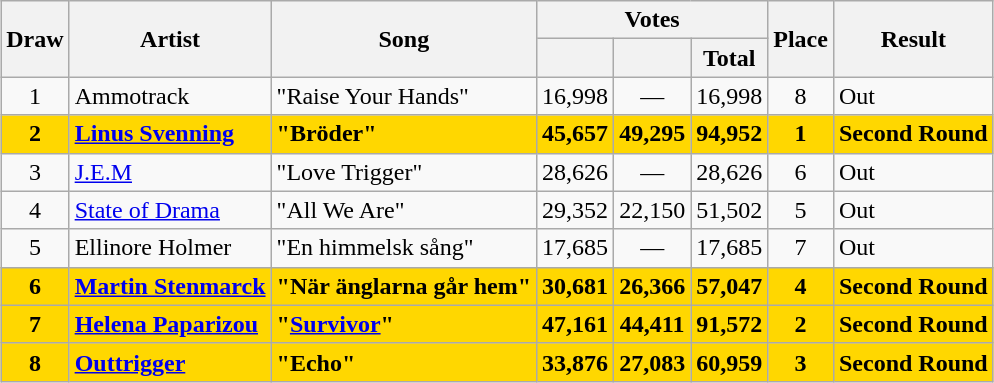<table class="sortable wikitable" style="margin: 1em auto 1em auto; text-align:center;">
<tr>
<th rowspan="2">Draw</th>
<th rowspan="2">Artist</th>
<th rowspan="2">Song</th>
<th colspan="3" class="unsortable">Votes</th>
<th rowspan="2">Place</th>
<th rowspan="2">Result</th>
</tr>
<tr>
<th></th>
<th></th>
<th>Total</th>
</tr>
<tr>
<td>1</td>
<td align="left">Ammotrack</td>
<td align="left">"Raise Your Hands"</td>
<td>16,998</td>
<td>—</td>
<td>16,998</td>
<td>8</td>
<td align="left">Out</td>
</tr>
<tr style="font-weight:bold;background:gold;">
<td>2</td>
<td align="left"><a href='#'>Linus Svenning</a></td>
<td align="left">"Bröder"</td>
<td>45,657</td>
<td>49,295</td>
<td>94,952</td>
<td>1</td>
<td align="left">Second Round</td>
</tr>
<tr>
<td>3</td>
<td align="left"><a href='#'>J.E.M</a></td>
<td align="left">"Love Trigger"</td>
<td>28,626</td>
<td>—</td>
<td>28,626</td>
<td>6</td>
<td align="left">Out</td>
</tr>
<tr>
<td>4</td>
<td align="left"><a href='#'>State of Drama</a></td>
<td align="left">"All We Are"</td>
<td>29,352</td>
<td>22,150</td>
<td>51,502</td>
<td>5</td>
<td align="left">Out</td>
</tr>
<tr>
<td>5</td>
<td align="left">Ellinore Holmer</td>
<td align="left">"En himmelsk sång"</td>
<td>17,685</td>
<td>—</td>
<td>17,685</td>
<td>7</td>
<td align="left">Out</td>
</tr>
<tr style="font-weight:bold;background:gold;">
<td>6</td>
<td align="left"><a href='#'>Martin Stenmarck</a></td>
<td align="left">"När änglarna går hem"</td>
<td>30,681</td>
<td>26,366</td>
<td>57,047</td>
<td>4</td>
<td align="left">Second Round</td>
</tr>
<tr style="font-weight:bold;background:gold;">
<td>7</td>
<td align="left"><a href='#'>Helena Paparizou</a></td>
<td align="left">"<a href='#'>Survivor</a>"</td>
<td>47,161</td>
<td>44,411</td>
<td>91,572</td>
<td>2</td>
<td align="left">Second Round</td>
</tr>
<tr style="font-weight:bold;background:gold;">
<td>8</td>
<td align="left"><a href='#'>Outtrigger</a></td>
<td align="left">"Echo"</td>
<td>33,876</td>
<td>27,083</td>
<td>60,959</td>
<td>3</td>
<td align="left">Second Round</td>
</tr>
</table>
